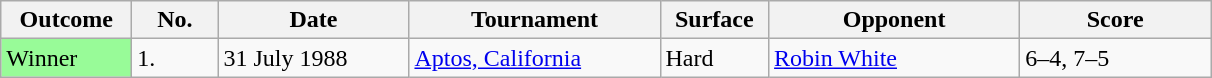<table class="wikitable">
<tr>
<th width=80>Outcome</th>
<th width=50>No.</th>
<th width=120>Date</th>
<th width=160>Tournament</th>
<th width=65>Surface</th>
<th width=160>Opponent</th>
<th width=120>Score</th>
</tr>
<tr>
<td bgcolor=#98fb98>Winner</td>
<td>1.</td>
<td>31 July 1988</td>
<td><a href='#'>Aptos, California</a></td>
<td>Hard</td>
<td> <a href='#'>Robin White</a></td>
<td>6–4, 7–5</td>
</tr>
</table>
